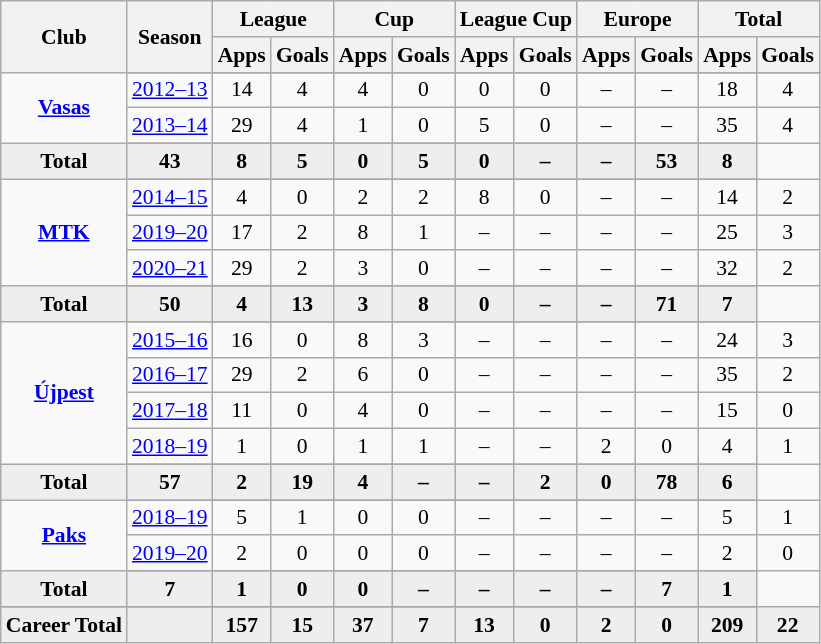<table class="wikitable" style="font-size:90%; text-align: center;">
<tr>
<th rowspan="2">Club</th>
<th rowspan="2">Season</th>
<th colspan="2">League</th>
<th colspan="2">Cup</th>
<th colspan="2">League Cup</th>
<th colspan="2">Europe</th>
<th colspan="2">Total</th>
</tr>
<tr>
<th>Apps</th>
<th>Goals</th>
<th>Apps</th>
<th>Goals</th>
<th>Apps</th>
<th>Goals</th>
<th>Apps</th>
<th>Goals</th>
<th>Apps</th>
<th>Goals</th>
</tr>
<tr ||-||-||-|->
<td rowspan="4" valign="center"><strong><a href='#'>Vasas</a></strong></td>
</tr>
<tr>
<td><a href='#'>2012–13</a></td>
<td>14</td>
<td>4</td>
<td>4</td>
<td>0</td>
<td>0</td>
<td>0</td>
<td>–</td>
<td>–</td>
<td>18</td>
<td>4</td>
</tr>
<tr>
<td><a href='#'>2013–14</a></td>
<td>29</td>
<td>4</td>
<td>1</td>
<td>0</td>
<td>5</td>
<td>0</td>
<td>–</td>
<td>–</td>
<td>35</td>
<td>4</td>
</tr>
<tr>
</tr>
<tr style="font-weight:bold; background-color:#eeeeee;">
<td>Total</td>
<td>43</td>
<td>8</td>
<td>5</td>
<td>0</td>
<td>5</td>
<td>0</td>
<td>–</td>
<td>–</td>
<td>53</td>
<td>8</td>
</tr>
<tr>
<td rowspan="5" valign="center"><strong><a href='#'>MTK</a></strong></td>
</tr>
<tr>
<td><a href='#'>2014–15</a></td>
<td>4</td>
<td>0</td>
<td>2</td>
<td>2</td>
<td>8</td>
<td>0</td>
<td>–</td>
<td>–</td>
<td>14</td>
<td>2</td>
</tr>
<tr>
<td><a href='#'>2019–20</a></td>
<td>17</td>
<td>2</td>
<td>8</td>
<td>1</td>
<td>–</td>
<td>–</td>
<td>–</td>
<td>–</td>
<td>25</td>
<td>3</td>
</tr>
<tr>
<td><a href='#'>2020–21</a></td>
<td>29</td>
<td>2</td>
<td>3</td>
<td>0</td>
<td>–</td>
<td>–</td>
<td>–</td>
<td>–</td>
<td>32</td>
<td>2</td>
</tr>
<tr>
</tr>
<tr style="font-weight:bold; background-color:#eeeeee;">
<td>Total</td>
<td>50</td>
<td>4</td>
<td>13</td>
<td>3</td>
<td>8</td>
<td>0</td>
<td>–</td>
<td>–</td>
<td>71</td>
<td>7</td>
</tr>
<tr>
<td rowspan="6" valign="center"><strong><a href='#'>Újpest</a></strong></td>
</tr>
<tr>
<td><a href='#'>2015–16</a></td>
<td>16</td>
<td>0</td>
<td>8</td>
<td>3</td>
<td>–</td>
<td>–</td>
<td>–</td>
<td>–</td>
<td>24</td>
<td>3</td>
</tr>
<tr>
<td><a href='#'>2016–17</a></td>
<td>29</td>
<td>2</td>
<td>6</td>
<td>0</td>
<td>–</td>
<td>–</td>
<td>–</td>
<td>–</td>
<td>35</td>
<td>2</td>
</tr>
<tr>
<td><a href='#'>2017–18</a></td>
<td>11</td>
<td>0</td>
<td>4</td>
<td>0</td>
<td>–</td>
<td>–</td>
<td>–</td>
<td>–</td>
<td>15</td>
<td>0</td>
</tr>
<tr>
<td><a href='#'>2018–19</a></td>
<td>1</td>
<td>0</td>
<td>1</td>
<td>1</td>
<td>–</td>
<td>–</td>
<td>2</td>
<td>0</td>
<td>4</td>
<td>1</td>
</tr>
<tr>
</tr>
<tr style="font-weight:bold; background-color:#eeeeee;">
<td>Total</td>
<td>57</td>
<td>2</td>
<td>19</td>
<td>4</td>
<td>–</td>
<td>–</td>
<td>2</td>
<td>0</td>
<td>78</td>
<td>6</td>
</tr>
<tr>
<td rowspan="4" valign="center"><strong><a href='#'>Paks</a></strong></td>
</tr>
<tr>
<td><a href='#'>2018–19</a></td>
<td>5</td>
<td>1</td>
<td>0</td>
<td>0</td>
<td>–</td>
<td>–</td>
<td>–</td>
<td>–</td>
<td>5</td>
<td>1</td>
</tr>
<tr>
<td><a href='#'>2019–20</a></td>
<td>2</td>
<td>0</td>
<td>0</td>
<td>0</td>
<td>–</td>
<td>–</td>
<td>–</td>
<td>–</td>
<td>2</td>
<td>0</td>
</tr>
<tr>
</tr>
<tr style="font-weight:bold; background-color:#eeeeee;">
<td>Total</td>
<td>7</td>
<td>1</td>
<td>0</td>
<td>0</td>
<td>–</td>
<td>–</td>
<td>–</td>
<td>–</td>
<td>7</td>
<td>1</td>
</tr>
<tr>
</tr>
<tr style="font-weight:bold; background-color:#eeeeee;">
<td rowspan="1" valign="top"><strong>Career Total</strong></td>
<td></td>
<td><strong>157</strong></td>
<td><strong>15</strong></td>
<td><strong>37</strong></td>
<td><strong>7</strong></td>
<td><strong>13</strong></td>
<td><strong>0</strong></td>
<td><strong>2</strong></td>
<td><strong>0</strong></td>
<td><strong>209</strong></td>
<td><strong>22</strong></td>
</tr>
</table>
